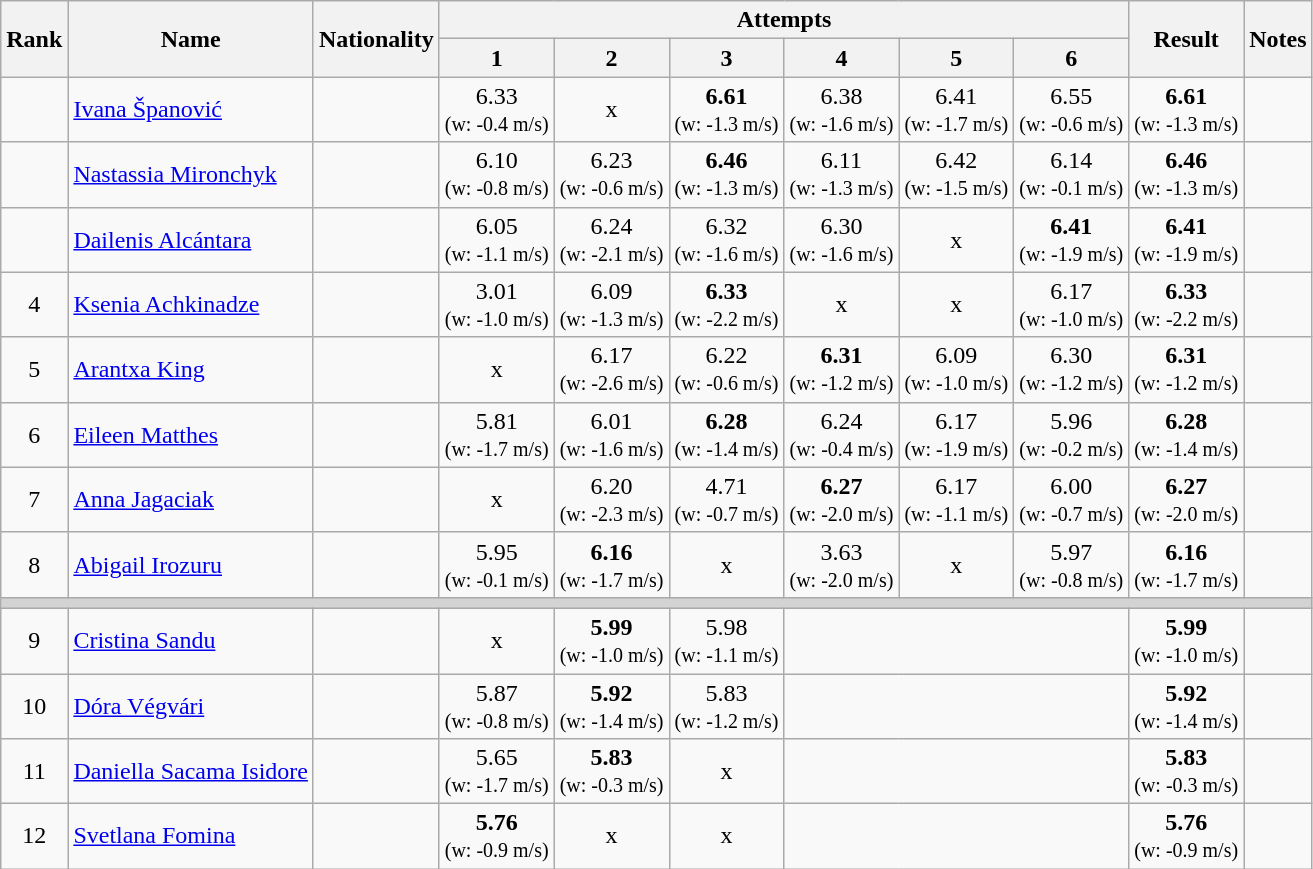<table class="wikitable sortable" style="text-align:center">
<tr>
<th rowspan=2>Rank</th>
<th rowspan=2>Name</th>
<th rowspan=2>Nationality</th>
<th colspan=6>Attempts</th>
<th rowspan=2>Result</th>
<th rowspan=2>Notes</th>
</tr>
<tr>
<th>1</th>
<th>2</th>
<th>3</th>
<th>4</th>
<th>5</th>
<th>6</th>
</tr>
<tr>
<td></td>
<td align=left><a href='#'>Ivana Španović</a></td>
<td align=left></td>
<td>6.33<br><small>(w: -0.4 m/s)</small></td>
<td>x</td>
<td><strong>6.61</strong><br><small>(w: -1.3 m/s)</small></td>
<td>6.38<br><small>(w: -1.6 m/s)</small></td>
<td>6.41<br><small>(w: -1.7 m/s)</small></td>
<td>6.55<br><small>(w: -0.6 m/s)</small></td>
<td><strong>6.61</strong> <br><small>(w: -1.3 m/s)</small></td>
<td></td>
</tr>
<tr>
<td></td>
<td align=left><a href='#'>Nastassia Mironchyk</a></td>
<td align=left></td>
<td>6.10<br><small>(w: -0.8 m/s)</small></td>
<td>6.23<br><small>(w: -0.6 m/s)</small></td>
<td><strong>6.46</strong><br><small>(w: -1.3 m/s)</small></td>
<td>6.11<br><small>(w: -1.3 m/s)</small></td>
<td>6.42<br><small>(w: -1.5 m/s)</small></td>
<td>6.14<br><small>(w: -0.1 m/s)</small></td>
<td><strong>6.46</strong> <br><small>(w: -1.3 m/s)</small></td>
<td></td>
</tr>
<tr>
<td></td>
<td align=left><a href='#'>Dailenis Alcántara</a></td>
<td align=left></td>
<td>6.05<br><small>(w: -1.1 m/s)</small></td>
<td>6.24<br><small>(w: -2.1 m/s)</small></td>
<td>6.32<br><small>(w: -1.6 m/s)</small></td>
<td>6.30<br><small>(w: -1.6 m/s)</small></td>
<td>x</td>
<td><strong>6.41</strong><br><small>(w: -1.9 m/s)</small></td>
<td><strong>6.41</strong> <br><small>(w: -1.9 m/s)</small></td>
<td></td>
</tr>
<tr>
<td>4</td>
<td align=left><a href='#'>Ksenia Achkinadze</a></td>
<td align=left></td>
<td>3.01<br><small>(w: -1.0 m/s)</small></td>
<td>6.09<br><small>(w: -1.3 m/s)</small></td>
<td><strong>6.33</strong><br><small>(w: -2.2 m/s)</small></td>
<td>x</td>
<td>x</td>
<td>6.17<br><small>(w: -1.0 m/s)</small></td>
<td><strong>6.33</strong> <br><small>(w: -2.2 m/s)</small></td>
<td></td>
</tr>
<tr>
<td>5</td>
<td align=left><a href='#'>Arantxa King</a></td>
<td align=left></td>
<td>x</td>
<td>6.17<br><small>(w: -2.6 m/s)</small></td>
<td>6.22<br><small>(w: -0.6 m/s)</small></td>
<td><strong>6.31</strong><br><small>(w: -1.2 m/s)</small></td>
<td>6.09<br><small>(w: -1.0 m/s)</small></td>
<td>6.30<br><small>(w: -1.2 m/s)</small></td>
<td><strong>6.31</strong> <br><small>(w: -1.2 m/s)</small></td>
<td></td>
</tr>
<tr>
<td>6</td>
<td align=left><a href='#'>Eileen Matthes</a></td>
<td align=left></td>
<td>5.81<br><small>(w: -1.7 m/s)</small></td>
<td>6.01<br><small>(w: -1.6 m/s)</small></td>
<td><strong>6.28</strong><br><small>(w: -1.4 m/s)</small></td>
<td>6.24<br><small>(w: -0.4 m/s)</small></td>
<td>6.17<br><small>(w: -1.9 m/s)</small></td>
<td>5.96<br><small>(w: -0.2 m/s)</small></td>
<td><strong>6.28</strong> <br><small>(w: -1.4 m/s)</small></td>
<td></td>
</tr>
<tr>
<td>7</td>
<td align=left><a href='#'>Anna Jagaciak</a></td>
<td align=left></td>
<td>x</td>
<td>6.20<br><small>(w: -2.3 m/s)</small></td>
<td>4.71<br><small>(w: -0.7 m/s)</small></td>
<td><strong>6.27</strong><br><small>(w: -2.0 m/s)</small></td>
<td>6.17<br><small>(w: -1.1 m/s)</small></td>
<td>6.00<br><small>(w: -0.7 m/s)</small></td>
<td><strong>6.27</strong> <br><small>(w: -2.0 m/s)</small></td>
<td></td>
</tr>
<tr>
<td>8</td>
<td align=left><a href='#'>Abigail Irozuru</a></td>
<td align=left></td>
<td>5.95<br><small>(w: -0.1 m/s)</small></td>
<td><strong>6.16</strong><br><small>(w: -1.7 m/s)</small></td>
<td>x</td>
<td>3.63<br><small>(w: -2.0 m/s)</small></td>
<td>x</td>
<td>5.97<br><small>(w: -0.8 m/s)</small></td>
<td><strong>6.16</strong> <br><small>(w: -1.7 m/s)</small></td>
<td></td>
</tr>
<tr>
<td colspan=11 bgcolor=lightgray></td>
</tr>
<tr>
<td>9</td>
<td align=left><a href='#'>Cristina Sandu</a></td>
<td align=left></td>
<td>x</td>
<td><strong>5.99</strong><br><small>(w: -1.0 m/s)</small></td>
<td>5.98<br><small>(w: -1.1 m/s)</small></td>
<td colspan=3></td>
<td><strong>5.99</strong> <br><small>(w: -1.0 m/s)</small></td>
<td></td>
</tr>
<tr>
<td>10</td>
<td align=left><a href='#'>Dóra Végvári</a></td>
<td align=left></td>
<td>5.87<br><small>(w: -0.8 m/s)</small></td>
<td><strong>5.92</strong><br><small>(w: -1.4 m/s)</small></td>
<td>5.83<br><small>(w: -1.2 m/s)</small></td>
<td colspan=3></td>
<td><strong>5.92</strong> <br><small>(w: -1.4 m/s)</small></td>
<td></td>
</tr>
<tr>
<td>11</td>
<td align=left><a href='#'>Daniella Sacama Isidore</a></td>
<td align=left></td>
<td>5.65<br><small>(w: -1.7 m/s)</small></td>
<td><strong>5.83</strong><br><small>(w: -0.3 m/s)</small></td>
<td>x</td>
<td colspan=3></td>
<td><strong>5.83</strong> <br><small>(w: -0.3 m/s)</small></td>
<td></td>
</tr>
<tr>
<td>12</td>
<td align=left><a href='#'>Svetlana Fomina</a></td>
<td align=left></td>
<td><strong>5.76</strong><br><small>(w: -0.9 m/s)</small></td>
<td>x</td>
<td>x</td>
<td colspan=3></td>
<td><strong>5.76</strong> <br><small>(w: -0.9 m/s)</small></td>
<td></td>
</tr>
</table>
